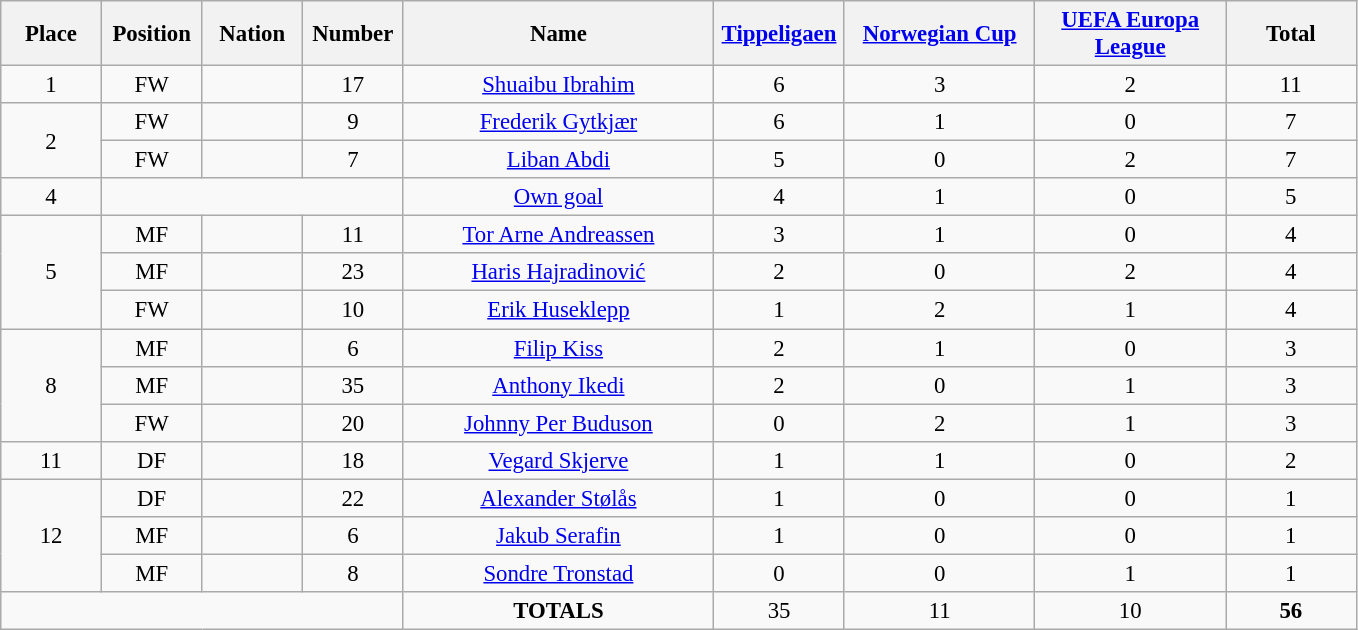<table class="wikitable" style="font-size: 95%; text-align: center;">
<tr>
<th width=60>Place</th>
<th width=60>Position</th>
<th width=60>Nation</th>
<th width=60>Number</th>
<th width=200>Name</th>
<th width=80><a href='#'>Tippeligaen</a></th>
<th width=120><a href='#'>Norwegian Cup</a></th>
<th width=120><a href='#'>UEFA Europa League</a></th>
<th width=80><strong>Total</strong></th>
</tr>
<tr>
<td>1</td>
<td>FW</td>
<td></td>
<td>17</td>
<td><a href='#'>Shuaibu Ibrahim</a></td>
<td>6</td>
<td>3</td>
<td>2</td>
<td>11</td>
</tr>
<tr>
<td rowspan="2">2</td>
<td>FW</td>
<td></td>
<td>9</td>
<td><a href='#'>Frederik Gytkjær</a></td>
<td>6</td>
<td>1</td>
<td>0</td>
<td>7</td>
</tr>
<tr>
<td>FW</td>
<td></td>
<td>7</td>
<td><a href='#'>Liban Abdi</a></td>
<td>5</td>
<td>0</td>
<td>2</td>
<td>7</td>
</tr>
<tr>
<td>4</td>
<td colspan="3"></td>
<td><a href='#'>Own goal</a></td>
<td>4</td>
<td>1</td>
<td>0</td>
<td>5</td>
</tr>
<tr>
<td rowspan="3">5</td>
<td>MF</td>
<td></td>
<td>11</td>
<td><a href='#'>Tor Arne Andreassen</a></td>
<td>3</td>
<td>1</td>
<td>0</td>
<td>4</td>
</tr>
<tr>
<td>MF</td>
<td></td>
<td>23</td>
<td><a href='#'>Haris Hajradinović</a></td>
<td>2</td>
<td>0</td>
<td>2</td>
<td>4</td>
</tr>
<tr>
<td>FW</td>
<td></td>
<td>10</td>
<td><a href='#'>Erik Huseklepp</a></td>
<td>1</td>
<td>2</td>
<td>1</td>
<td>4</td>
</tr>
<tr>
<td rowspan="3">8</td>
<td>MF</td>
<td></td>
<td>6</td>
<td><a href='#'>Filip Kiss</a></td>
<td>2</td>
<td>1</td>
<td>0</td>
<td>3</td>
</tr>
<tr>
<td>MF</td>
<td></td>
<td>35</td>
<td><a href='#'>Anthony Ikedi</a></td>
<td>2</td>
<td>0</td>
<td>1</td>
<td>3</td>
</tr>
<tr>
<td>FW</td>
<td></td>
<td>20</td>
<td><a href='#'>Johnny Per Buduson</a></td>
<td>0</td>
<td>2</td>
<td>1</td>
<td>3</td>
</tr>
<tr>
<td>11</td>
<td>DF</td>
<td></td>
<td>18</td>
<td><a href='#'>Vegard Skjerve</a></td>
<td>1</td>
<td>1</td>
<td>0</td>
<td>2</td>
</tr>
<tr>
<td rowspan="3">12</td>
<td>DF</td>
<td></td>
<td>22</td>
<td><a href='#'>Alexander Stølås</a></td>
<td>1</td>
<td>0</td>
<td>0</td>
<td>1</td>
</tr>
<tr>
<td>MF</td>
<td></td>
<td>6</td>
<td><a href='#'>Jakub Serafin</a></td>
<td>1</td>
<td>0</td>
<td>0</td>
<td>1</td>
</tr>
<tr>
<td>MF</td>
<td></td>
<td>8</td>
<td><a href='#'>Sondre Tronstad</a></td>
<td>0</td>
<td>0</td>
<td>1</td>
<td>1</td>
</tr>
<tr>
<td colspan="4"></td>
<td><strong>TOTALS</strong></td>
<td>35</td>
<td>11</td>
<td>10</td>
<td><strong>56</strong></td>
</tr>
</table>
